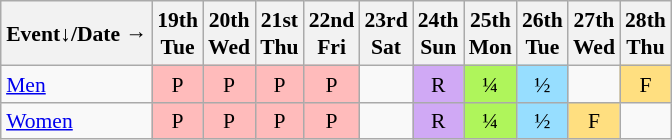<table class="wikitable" style="margin:0.5em auto; font-size:90%; line-height:1.25em; text-align:center;">
<tr>
<th>Event↓/Date →</th>
<th>19th<br>Tue</th>
<th>20th<br>Wed</th>
<th>21st<br>Thu</th>
<th>22nd<br>Fri</th>
<th>23rd<br>Sat</th>
<th>24th<br>Sun</th>
<th>25th<br>Mon</th>
<th>26th<br>Tue</th>
<th>27th<br>Wed</th>
<th>28th<br>Thu</th>
</tr>
<tr>
<td style="text-align:left;"><a href='#'>Men</a></td>
<td bgcolor="#FFBBBB">P</td>
<td bgcolor="#FFBBBB">P</td>
<td bgcolor="#FFBBBB">P</td>
<td bgcolor="#FFBBBB">P</td>
<td></td>
<td bgcolor="#D0A9F5">R</td>
<td bgcolor="#AFF55B">¼</td>
<td bgcolor="#97DEFF">½</td>
<td></td>
<td bgcolor="#FFDF80">F</td>
</tr>
<tr>
<td style="text-align:left;"><a href='#'>Women</a></td>
<td bgcolor="#FFBBBB">P</td>
<td bgcolor="#FFBBBB">P</td>
<td bgcolor="#FFBBBB">P</td>
<td bgcolor="#FFBBBB">P</td>
<td></td>
<td bgcolor="#D0A9F5">R</td>
<td bgcolor="#AFF55B">¼</td>
<td bgcolor="#97DEFF">½</td>
<td bgcolor="#FFDF80">F</td>
<td></td>
</tr>
</table>
